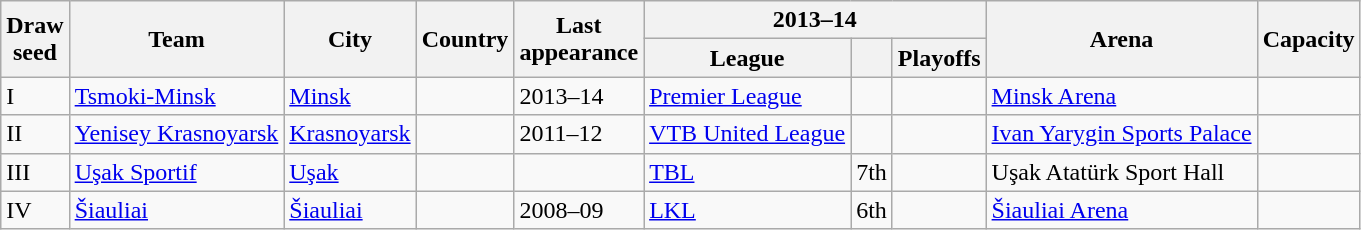<table class="wikitable sortable">
<tr>
<th rowspan=2>Draw <br> seed</th>
<th rowspan=2>Team</th>
<th rowspan=2>City</th>
<th rowspan=2>Country</th>
<th rowspan=2>Last <br> appearance</th>
<th colspan=3>2013–14</th>
<th rowspan=2>Arena</th>
<th rowspan=2>Capacity</th>
</tr>
<tr>
<th>League</th>
<th></th>
<th>Playoffs</th>
</tr>
<tr>
<td><div>I</div></td>
<td><a href='#'>Tsmoki-Minsk</a></td>
<td><a href='#'>Minsk</a></td>
<td></td>
<td><div>2013–14</div></td>
<td><a href='#'>Premier League</a></td>
<td></td>
<td><div></div></td>
<td><a href='#'>Minsk Arena</a></td>
<td><div></div></td>
</tr>
<tr>
<td><div>II</div></td>
<td><a href='#'>Yenisey Krasnoyarsk</a></td>
<td><a href='#'>Krasnoyarsk</a></td>
<td></td>
<td><div>2011–12</div></td>
<td><a href='#'>VTB United League</a></td>
<td><div></div></td>
<td><div></div></td>
<td><a href='#'>Ivan Yarygin Sports Palace</a></td>
<td><div></div></td>
</tr>
<tr>
<td><div>III</div></td>
<td><a href='#'>Uşak Sportif</a></td>
<td><a href='#'>Uşak</a></td>
<td></td>
<td></td>
<td><a href='#'>TBL</a></td>
<td><div>7th</div></td>
<td><div></div></td>
<td>Uşak Atatürk Sport Hall</td>
<td><div></div></td>
</tr>
<tr>
<td><div>IV</div></td>
<td><a href='#'>Šiauliai</a></td>
<td><a href='#'>Šiauliai</a></td>
<td></td>
<td><div>2008–09</div></td>
<td><a href='#'>LKL</a></td>
<td><div>6th</div></td>
<td><div></div></td>
<td><a href='#'>Šiauliai Arena</a></td>
<td><div></div></td>
</tr>
</table>
